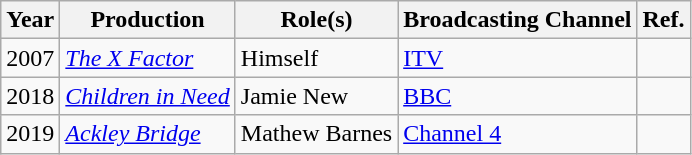<table class="wikitable">
<tr>
<th>Year</th>
<th>Production</th>
<th>Role(s)</th>
<th>Broadcasting Channel</th>
<th>Ref.</th>
</tr>
<tr>
<td>2007</td>
<td><em><a href='#'>The X Factor</a></em></td>
<td>Himself</td>
<td><a href='#'>ITV</a></td>
<td></td>
</tr>
<tr>
<td>2018</td>
<td><em><a href='#'>Children in Need</a></em></td>
<td>Jamie New</td>
<td><a href='#'>BBC</a></td>
<td></td>
</tr>
<tr>
<td>2019</td>
<td><em><a href='#'>Ackley Bridge</a></em></td>
<td>Mathew Barnes</td>
<td><a href='#'>Channel 4</a></td>
<td></td>
</tr>
</table>
